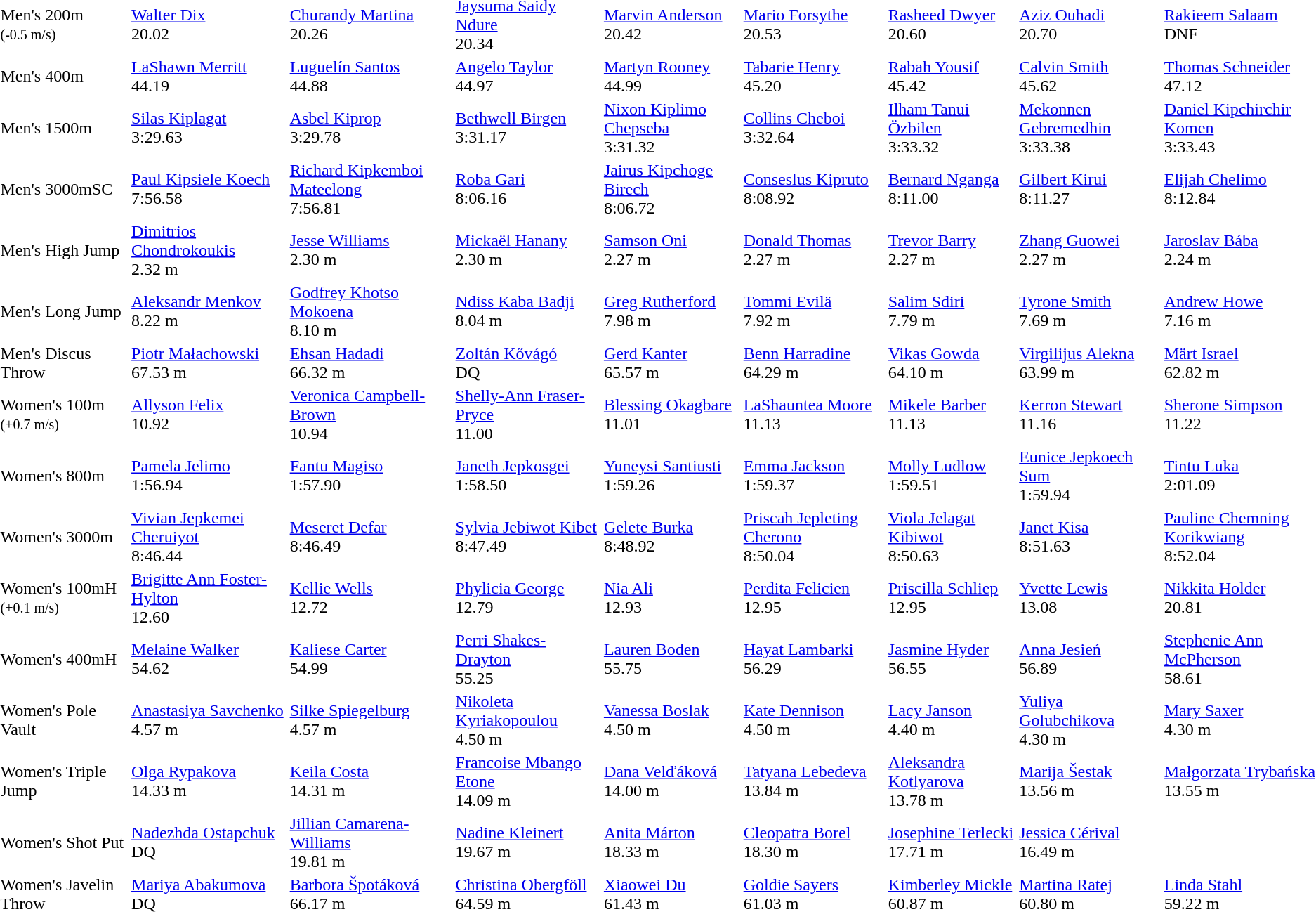<table>
<tr>
<td>Men's 200m<br><small>(-0.5 m/s)</small></td>
<td><a href='#'>Walter Dix</a><br>  20.02</td>
<td><a href='#'>Churandy Martina</a><br>  20.26</td>
<td><a href='#'>Jaysuma Saidy Ndure</a><br>  20.34</td>
<td><a href='#'>Marvin Anderson</a><br>  20.42</td>
<td><a href='#'>Mario Forsythe</a><br>  20.53</td>
<td><a href='#'>Rasheed Dwyer</a><br>  20.60</td>
<td><a href='#'>Aziz Ouhadi</a><br>  20.70</td>
<td><a href='#'>Rakieem Salaam</a><br>  DNF</td>
</tr>
<tr>
<td>Men's 400m</td>
<td><a href='#'>LaShawn Merritt</a><br>  44.19</td>
<td><a href='#'>Luguelín Santos</a><br>  44.88</td>
<td><a href='#'>Angelo Taylor</a><br>  44.97</td>
<td><a href='#'>Martyn Rooney</a><br>  44.99</td>
<td><a href='#'>Tabarie Henry</a><br>  45.20</td>
<td><a href='#'>Rabah Yousif</a><br>  45.42</td>
<td><a href='#'>Calvin Smith</a><br>  45.62</td>
<td><a href='#'>Thomas Schneider</a><br>  47.12</td>
</tr>
<tr>
<td>Men's 1500m</td>
<td><a href='#'>Silas Kiplagat</a><br>  3:29.63</td>
<td><a href='#'>Asbel Kiprop</a><br>  3:29.78</td>
<td><a href='#'>Bethwell Birgen</a><br>  3:31.17</td>
<td><a href='#'>Nixon Kiplimo Chepseba</a><br>  3:31.32</td>
<td><a href='#'>Collins Cheboi</a><br>  3:32.64</td>
<td><a href='#'>Ilham Tanui Özbilen</a><br>  3:33.32</td>
<td><a href='#'>Mekonnen Gebremedhin</a><br>  3:33.38</td>
<td><a href='#'>Daniel Kipchirchir Komen</a><br>  3:33.43</td>
</tr>
<tr>
<td>Men's 3000mSC</td>
<td><a href='#'>Paul Kipsiele Koech</a><br>  7:56.58</td>
<td><a href='#'>Richard Kipkemboi Mateelong</a><br>  7:56.81</td>
<td><a href='#'>Roba Gari</a><br>  8:06.16</td>
<td><a href='#'>Jairus Kipchoge Birech</a><br>  8:06.72</td>
<td><a href='#'>Conseslus Kipruto</a><br>  8:08.92</td>
<td><a href='#'>Bernard Nganga</a><br>  8:11.00</td>
<td><a href='#'>Gilbert Kirui</a><br>  8:11.27</td>
<td><a href='#'>Elijah Chelimo</a><br>  8:12.84</td>
</tr>
<tr>
<td>Men's High Jump</td>
<td><a href='#'>Dimitrios Chondrokoukis</a><br>  2.32 m</td>
<td><a href='#'>Jesse Williams</a><br>  2.30 m</td>
<td><a href='#'>Mickaël Hanany</a><br>  2.30 m</td>
<td><a href='#'>Samson Oni</a><br>  2.27 m</td>
<td><a href='#'>Donald Thomas</a><br>  2.27 m</td>
<td><a href='#'>Trevor Barry</a><br>  2.27 m</td>
<td><a href='#'>Zhang Guowei</a><br>  2.27 m</td>
<td><a href='#'>Jaroslav Bába</a><br>  2.24 m</td>
</tr>
<tr>
<td>Men's Long Jump</td>
<td><a href='#'>Aleksandr Menkov</a><br>  8.22 m</td>
<td><a href='#'>Godfrey Khotso Mokoena</a><br>  8.10 m</td>
<td><a href='#'>Ndiss Kaba Badji</a><br>  8.04 m</td>
<td><a href='#'>Greg Rutherford</a><br>  7.98 m</td>
<td><a href='#'>Tommi Evilä</a><br>  7.92 m</td>
<td><a href='#'>Salim Sdiri</a><br>  7.79 m</td>
<td><a href='#'>Tyrone Smith</a><br>  7.69 m</td>
<td><a href='#'>Andrew Howe</a><br>  7.16 m</td>
</tr>
<tr>
<td>Men's Discus Throw</td>
<td><a href='#'>Piotr Małachowski</a><br>  67.53 m</td>
<td><a href='#'>Ehsan Hadadi</a><br>  66.32 m</td>
<td><a href='#'>Zoltán Kővágó</a><br>  DQ</td>
<td><a href='#'>Gerd Kanter</a><br>  65.57 m</td>
<td><a href='#'>Benn Harradine</a><br>  64.29 m</td>
<td><a href='#'>Vikas Gowda</a><br>  64.10 m</td>
<td><a href='#'>Virgilijus Alekna</a><br>  63.99 m</td>
<td><a href='#'>Märt Israel</a><br>  62.82 m</td>
</tr>
<tr>
<td>Women's 100m<br><small>(+0.7 m/s)</small></td>
<td><a href='#'>Allyson Felix</a><br>  10.92</td>
<td><a href='#'>Veronica Campbell-Brown</a><br>  10.94</td>
<td><a href='#'>Shelly-Ann Fraser-Pryce</a><br>  11.00</td>
<td><a href='#'>Blessing Okagbare</a><br>  11.01</td>
<td><a href='#'>LaShauntea Moore</a><br>  11.13</td>
<td><a href='#'>Mikele Barber</a><br>  11.13</td>
<td><a href='#'>Kerron Stewart</a><br>  11.16</td>
<td><a href='#'>Sherone Simpson</a><br>  11.22</td>
</tr>
<tr>
<td>Women's 800m</td>
<td><a href='#'>Pamela Jelimo</a><br>  1:56.94</td>
<td><a href='#'>Fantu Magiso</a><br>  1:57.90</td>
<td><a href='#'>Janeth Jepkosgei</a><br>  1:58.50</td>
<td><a href='#'>Yuneysi Santiusti</a><br>  1:59.26</td>
<td><a href='#'>Emma Jackson</a><br>  1:59.37</td>
<td><a href='#'>Molly Ludlow</a><br>  1:59.51</td>
<td><a href='#'>Eunice Jepkoech Sum</a><br>  1:59.94</td>
<td><a href='#'>Tintu Luka</a><br>  2:01.09</td>
</tr>
<tr>
<td>Women's 3000m</td>
<td><a href='#'>Vivian Jepkemei Cheruiyot</a><br>  8:46.44</td>
<td><a href='#'>Meseret Defar</a><br>  8:46.49</td>
<td><a href='#'>Sylvia Jebiwot Kibet</a><br>  8:47.49</td>
<td><a href='#'>Gelete Burka</a><br>  8:48.92</td>
<td><a href='#'>Priscah Jepleting Cherono</a><br>  8:50.04</td>
<td><a href='#'>Viola Jelagat Kibiwot</a><br>  8:50.63</td>
<td><a href='#'>Janet Kisa</a><br>  8:51.63</td>
<td><a href='#'>Pauline Chemning Korikwiang</a><br>  8:52.04</td>
</tr>
<tr>
<td>Women's 100mH<br><small>(+0.1 m/s)</small></td>
<td><a href='#'>Brigitte Ann Foster-Hylton</a><br>  12.60</td>
<td><a href='#'>Kellie Wells</a><br>  12.72</td>
<td><a href='#'>Phylicia George</a><br>  12.79</td>
<td><a href='#'>Nia Ali</a><br>  12.93</td>
<td><a href='#'>Perdita Felicien</a><br>  12.95</td>
<td><a href='#'>Priscilla Schliep</a><br>  12.95</td>
<td><a href='#'>Yvette Lewis</a><br>  13.08</td>
<td><a href='#'>Nikkita Holder</a><br>  20.81</td>
</tr>
<tr>
<td>Women's 400mH</td>
<td><a href='#'>Melaine Walker</a><br>  54.62</td>
<td><a href='#'>Kaliese Carter</a><br>  54.99</td>
<td><a href='#'>Perri Shakes-Drayton</a><br>  55.25</td>
<td><a href='#'>Lauren Boden</a><br>  55.75</td>
<td><a href='#'>Hayat Lambarki</a><br>  56.29</td>
<td><a href='#'>Jasmine Hyder</a><br>  56.55</td>
<td><a href='#'>Anna Jesień</a><br>  56.89</td>
<td><a href='#'>Stephenie Ann McPherson</a><br>  58.61</td>
</tr>
<tr>
<td>Women's Pole Vault</td>
<td><a href='#'>Anastasiya Savchenko</a><br>  4.57 m</td>
<td><a href='#'>Silke Spiegelburg</a><br>  4.57 m</td>
<td><a href='#'>Nikoleta Kyriakopoulou</a><br>  4.50 m</td>
<td><a href='#'>Vanessa Boslak</a><br>  4.50 m</td>
<td><a href='#'>Kate Dennison</a><br>  4.50 m</td>
<td><a href='#'>Lacy Janson</a><br>  4.40 m</td>
<td><a href='#'>Yuliya Golubchikova</a><br>  4.30 m</td>
<td><a href='#'>Mary Saxer</a><br>  4.30 m</td>
</tr>
<tr>
<td>Women's Triple Jump</td>
<td><a href='#'>Olga Rypakova</a><br>  14.33 m</td>
<td><a href='#'>Keila Costa</a><br>  14.31 m</td>
<td><a href='#'>Francoise Mbango Etone</a><br>  14.09 m</td>
<td><a href='#'>Dana Velďáková</a><br>  14.00 m</td>
<td><a href='#'>Tatyana Lebedeva</a><br>  13.84 m</td>
<td><a href='#'>Aleksandra Kotlyarova</a><br>  13.78 m</td>
<td><a href='#'>Marija Šestak</a><br>  13.56 m</td>
<td><a href='#'>Małgorzata Trybańska</a><br>  13.55 m</td>
</tr>
<tr>
<td>Women's Shot Put</td>
<td><a href='#'>Nadezhda Ostapchuk</a><br>  DQ</td>
<td><a href='#'>Jillian Camarena-Williams</a><br>  19.81 m</td>
<td><a href='#'>Nadine Kleinert</a><br>  19.67 m</td>
<td><a href='#'>Anita Márton</a><br>  18.33 m</td>
<td><a href='#'>Cleopatra Borel</a><br>  18.30 m</td>
<td><a href='#'>Josephine Terlecki</a><br>  17.71 m</td>
<td><a href='#'>Jessica Cérival</a><br>  16.49 m</td>
</tr>
<tr>
<td>Women's Javelin Throw</td>
<td><a href='#'>Mariya Abakumova</a><br>  DQ</td>
<td><a href='#'>Barbora Špotáková</a><br>  66.17 m</td>
<td><a href='#'>Christina Obergföll</a><br>  64.59 m</td>
<td><a href='#'>Xiaowei Du</a><br>  61.43 m</td>
<td><a href='#'>Goldie Sayers</a><br>  61.03 m</td>
<td><a href='#'>Kimberley Mickle</a><br>  60.87 m</td>
<td><a href='#'>Martina Ratej</a><br>  60.80 m</td>
<td><a href='#'>Linda Stahl</a><br>  59.22 m</td>
</tr>
</table>
